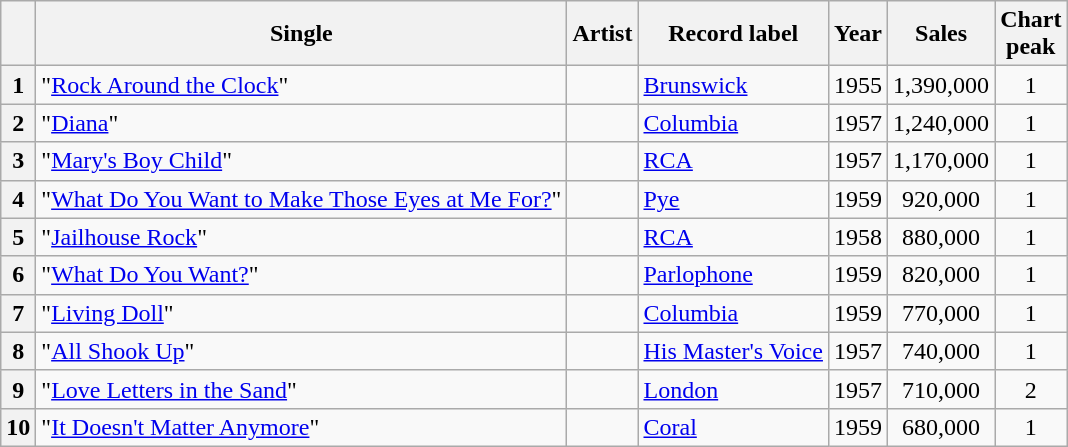<table class="wikitable plainrowheaders sortable">
<tr>
<th scope=col></th>
<th scope=col>Single</th>
<th scope=col>Artist</th>
<th scope=col>Record label</th>
<th scope=col>Year</th>
<th scope=col>Sales</th>
<th scope=col>Chart<br>peak</th>
</tr>
<tr>
<th scope=row style="text-align:center;">1</th>
<td>"<a href='#'>Rock Around the Clock</a>"</td>
<td></td>
<td><a href='#'>Brunswick</a></td>
<td align=center>1955</td>
<td align=center>1,390,000</td>
<td align=center>1</td>
</tr>
<tr>
<th scope=row style="text-align:center;">2</th>
<td>"<a href='#'>Diana</a>"</td>
<td></td>
<td><a href='#'>Columbia</a></td>
<td align=center>1957</td>
<td align=center>1,240,000</td>
<td align=center>1</td>
</tr>
<tr>
<th scope=row style="text-align:center;">3</th>
<td>"<a href='#'>Mary's Boy Child</a>"</td>
<td></td>
<td><a href='#'>RCA</a></td>
<td align=center>1957</td>
<td align=center>1,170,000</td>
<td align=center>1</td>
</tr>
<tr>
<th scope=row style="text-align:center;">4</th>
<td>"<a href='#'>What Do You Want to Make Those Eyes at Me For?</a>"</td>
<td></td>
<td><a href='#'>Pye</a></td>
<td align=center>1959</td>
<td align=center>920,000</td>
<td align=center>1</td>
</tr>
<tr>
<th scope=row style="text-align:center;">5</th>
<td>"<a href='#'>Jailhouse Rock</a>"</td>
<td></td>
<td><a href='#'>RCA</a></td>
<td align=center>1958</td>
<td align=center>880,000</td>
<td align=center>1</td>
</tr>
<tr>
<th scope=row style="text-align:center;">6</th>
<td>"<a href='#'>What Do You Want?</a>"</td>
<td></td>
<td><a href='#'>Parlophone</a></td>
<td align=center>1959</td>
<td align=center>820,000</td>
<td align=center>1</td>
</tr>
<tr>
<th scope=row style="text-align:center;">7</th>
<td>"<a href='#'>Living Doll</a>"</td>
<td></td>
<td><a href='#'>Columbia</a></td>
<td align=center>1959</td>
<td align=center>770,000</td>
<td align=center>1</td>
</tr>
<tr>
<th scope=row style="text-align:center;">8</th>
<td>"<a href='#'>All Shook Up</a>"</td>
<td></td>
<td><a href='#'>His Master's Voice</a></td>
<td align=center>1957</td>
<td align=center>740,000</td>
<td align=center>1</td>
</tr>
<tr>
<th scope=row style="text-align:center;">9</th>
<td>"<a href='#'>Love Letters in the Sand</a>"</td>
<td></td>
<td><a href='#'>London</a></td>
<td align=center>1957</td>
<td align=center>710,000</td>
<td align=center>2</td>
</tr>
<tr>
<th scope=row style="text-align:center;">10</th>
<td>"<a href='#'>It Doesn't Matter Anymore</a>"</td>
<td></td>
<td><a href='#'>Coral</a></td>
<td align=center>1959</td>
<td align=center>680,000</td>
<td align=center>1</td>
</tr>
</table>
